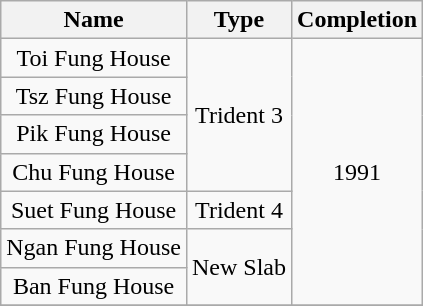<table class="wikitable" style="text-align: center">
<tr>
<th>Name</th>
<th>Type</th>
<th>Completion</th>
</tr>
<tr>
<td>Toi Fung House</td>
<td rowspan="4">Trident 3</td>
<td rowspan="7">1991</td>
</tr>
<tr>
<td>Tsz Fung House</td>
</tr>
<tr>
<td>Pik Fung House</td>
</tr>
<tr>
<td>Chu Fung House</td>
</tr>
<tr>
<td>Suet Fung House</td>
<td rowspan="1">Trident 4</td>
</tr>
<tr>
<td>Ngan Fung House</td>
<td rowspan="2">New Slab</td>
</tr>
<tr>
<td>Ban Fung House</td>
</tr>
<tr>
</tr>
</table>
